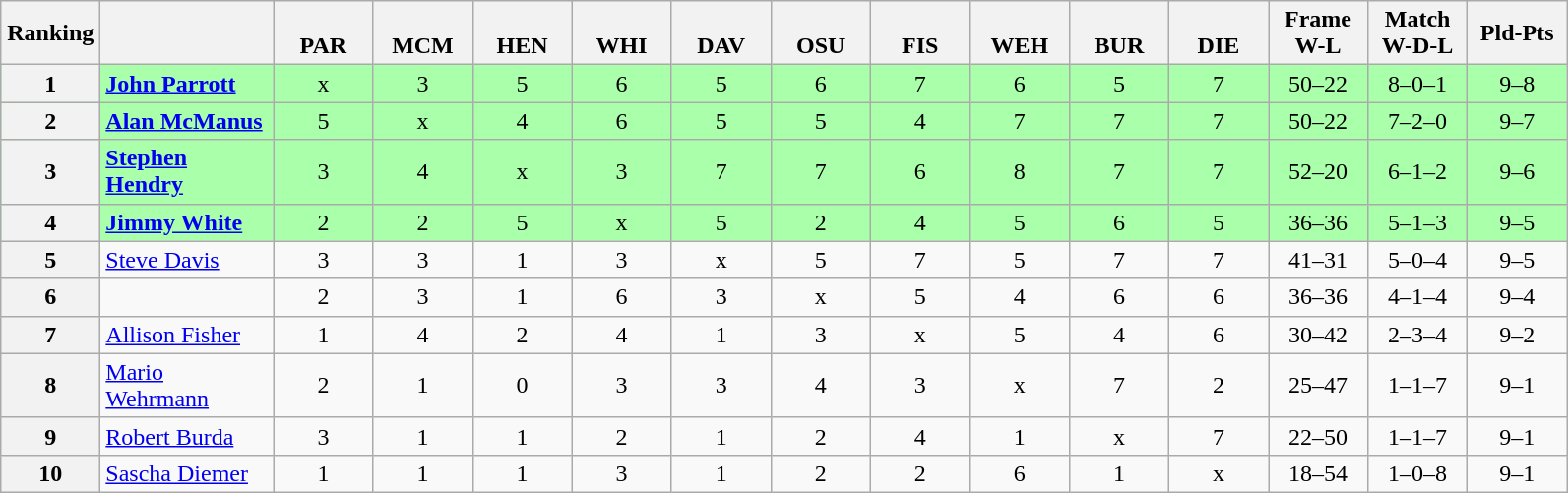<table class="wikitable" style="text-align:center">
<tr>
<th width=60>Ranking</th>
<th class="unsortable" width=110></th>
<th width=60><br> PAR</th>
<th width=60><br> MCM</th>
<th width=60><br> HEN</th>
<th width=60><br> WHI</th>
<th width=60><br> DAV</th>
<th width=60><br> OSU</th>
<th width=60><br> FIS</th>
<th width=60><br> WEH</th>
<th width=60><br> BUR</th>
<th width=60><br> DIE</th>
<th width=60>Frame<br>W-L</th>
<th width=60>Match<br>W-D-L</th>
<th width=60>Pld-Pts</th>
</tr>
<tr style="background:#aaffaa;">
<th>1</th>
<td align="left"><strong><a href='#'>John Parrott</a></strong></td>
<td>x</td>
<td>3</td>
<td>5</td>
<td>6</td>
<td>5</td>
<td>6</td>
<td>7</td>
<td>6</td>
<td>5</td>
<td>7</td>
<td>50–22</td>
<td>8–0–1</td>
<td>9–8</td>
</tr>
<tr style="background:#aaffaa;">
<th>2</th>
<td align="left"><strong><a href='#'>Alan McManus</a></strong></td>
<td>5</td>
<td>x</td>
<td>4</td>
<td>6</td>
<td>5</td>
<td>5</td>
<td>4</td>
<td>7</td>
<td>7</td>
<td>7</td>
<td>50–22</td>
<td>7–2–0</td>
<td>9–7</td>
</tr>
<tr style="background:#aaffaa;">
<th>3</th>
<td align="left"><strong><a href='#'>Stephen Hendry</a></strong></td>
<td>3</td>
<td>4</td>
<td>x</td>
<td>3</td>
<td>7</td>
<td>7</td>
<td>6</td>
<td>8</td>
<td>7</td>
<td>7</td>
<td>52–20</td>
<td>6–1–2</td>
<td>9–6</td>
</tr>
<tr style="background:#aaffaa;">
<th>4</th>
<td align="left"><strong><a href='#'>Jimmy White</a></strong></td>
<td>2</td>
<td>2</td>
<td>5</td>
<td>x</td>
<td>5</td>
<td>2</td>
<td>4</td>
<td>5</td>
<td>6</td>
<td>5</td>
<td>36–36</td>
<td>5–1–3</td>
<td>9–5</td>
</tr>
<tr>
<th>5</th>
<td align="left"><a href='#'>Steve Davis</a></td>
<td>3</td>
<td>3</td>
<td>1</td>
<td>3</td>
<td>x</td>
<td>5</td>
<td>7</td>
<td>5</td>
<td>7</td>
<td>7</td>
<td>41–31</td>
<td>5–0–4</td>
<td>9–5</td>
</tr>
<tr>
<th>6</th>
<td align="left"></td>
<td>2</td>
<td>3</td>
<td>1</td>
<td>6</td>
<td>3</td>
<td>x</td>
<td>5</td>
<td>4</td>
<td>6</td>
<td>6</td>
<td>36–36</td>
<td>4–1–4</td>
<td>9–4</td>
</tr>
<tr>
<th>7</th>
<td align="left"><a href='#'>Allison Fisher</a></td>
<td>1</td>
<td>4</td>
<td>2</td>
<td>4</td>
<td>1</td>
<td>3</td>
<td>x</td>
<td>5</td>
<td>4</td>
<td>6</td>
<td>30–42</td>
<td>2–3–4</td>
<td>9–2</td>
</tr>
<tr>
<th>8</th>
<td align="left"><a href='#'>Mario Wehrmann</a></td>
<td>2</td>
<td>1</td>
<td>0</td>
<td>3</td>
<td>3</td>
<td>4</td>
<td>3</td>
<td>x</td>
<td>7</td>
<td>2</td>
<td>25–47</td>
<td>1–1–7</td>
<td>9–1</td>
</tr>
<tr>
<th>9</th>
<td align="left"><a href='#'>Robert Burda</a></td>
<td>3</td>
<td>1</td>
<td>1</td>
<td>2</td>
<td>1</td>
<td>2</td>
<td>4</td>
<td>1</td>
<td>x</td>
<td>7</td>
<td>22–50</td>
<td>1–1–7</td>
<td>9–1</td>
</tr>
<tr>
<th>10</th>
<td align="left"><a href='#'>Sascha Diemer</a></td>
<td>1</td>
<td>1</td>
<td>1</td>
<td>3</td>
<td>1</td>
<td>2</td>
<td>2</td>
<td>6</td>
<td>1</td>
<td>x</td>
<td>18–54</td>
<td>1–0–8</td>
<td>9–1</td>
</tr>
</table>
